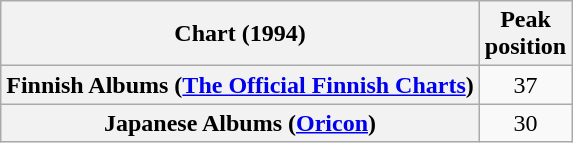<table class="wikitable sortable plainrowheaders">
<tr>
<th scope="col">Chart (1994)</th>
<th scope="col">Peak<br>position</th>
</tr>
<tr>
<th scope="row">Finnish Albums (<a href='#'>The Official Finnish Charts</a>)</th>
<td align="center">37</td>
</tr>
<tr>
<th scope="row">Japanese Albums (<a href='#'>Oricon</a>)</th>
<td align="center">30</td>
</tr>
</table>
